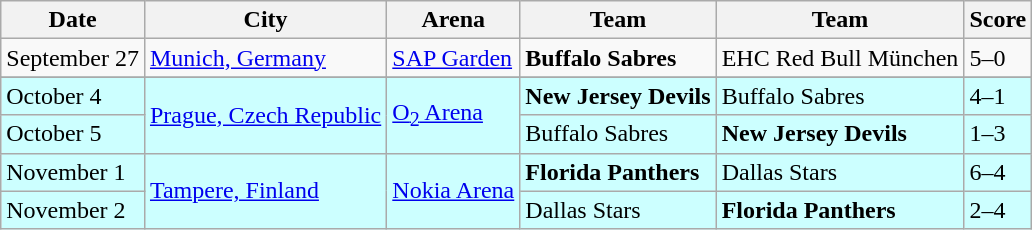<table class="wikitable">
<tr>
<th>Date</th>
<th>City</th>
<th>Arena</th>
<th>Team</th>
<th>Team</th>
<th><strong>Score</strong></th>
</tr>
<tr>
<td>September 27</td>
<td><a href='#'>Munich, Germany</a></td>
<td><a href='#'>SAP Garden</a></td>
<td><strong>Buffalo Sabres</strong></td>
<td>EHC Red Bull München</td>
<td>5–0</td>
</tr>
<tr>
</tr>
<tr bgcolor="#ccffff">
<td>October 4</td>
<td rowspan="2"><a href='#'>Prague, Czech Republic</a></td>
<td rowspan="2"><a href='#'>O<sub>2</sub> Arena</a></td>
<td><strong>New Jersey Devils</strong></td>
<td>Buffalo Sabres</td>
<td>4–1</td>
</tr>
<tr bgcolor="#ccffff">
<td>October 5</td>
<td>Buffalo Sabres</td>
<td><strong>New Jersey Devils</strong></td>
<td>1–3</td>
</tr>
<tr bgcolor="#ccffff">
<td>November 1</td>
<td rowspan="2"><a href='#'>Tampere, Finland</a></td>
<td rowspan="2"><a href='#'>Nokia Arena</a></td>
<td><strong>Florida Panthers</strong></td>
<td>Dallas Stars</td>
<td>6–4</td>
</tr>
<tr bgcolor="#ccffff">
<td>November 2</td>
<td>Dallas Stars</td>
<td><strong>Florida Panthers</strong></td>
<td>2–4</td>
</tr>
</table>
